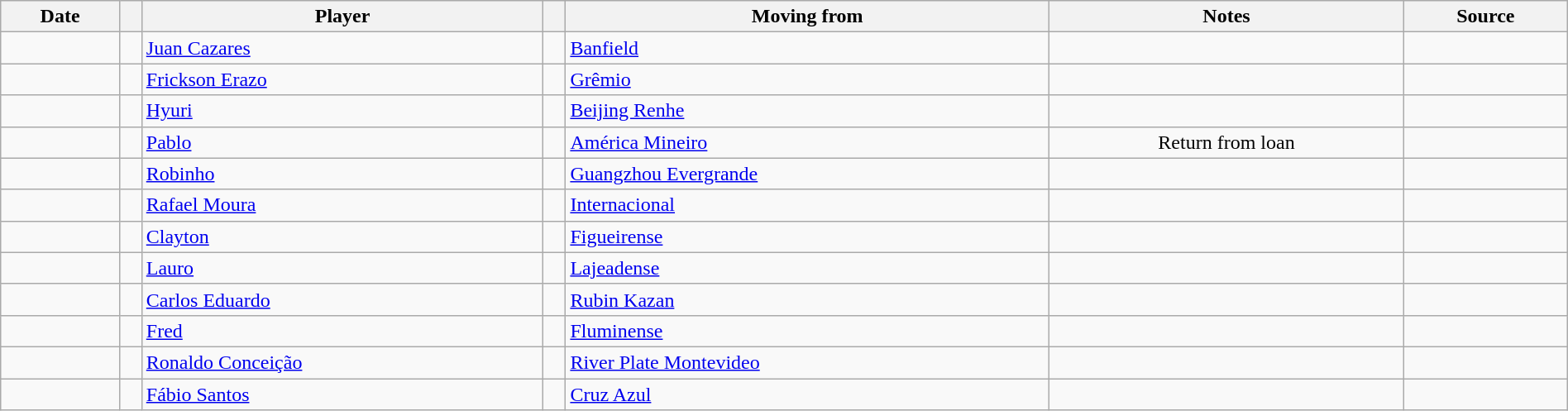<table class="wikitable sortable" width="100%">
<tr>
<th>Date</th>
<th></th>
<th>Player</th>
<th></th>
<th>Moving from</th>
<th class="unsortable">Notes</th>
<th>Source</th>
</tr>
<tr>
<td></td>
<td align=center></td>
<td> <a href='#'>Juan Cazares</a></td>
<td align=center></td>
<td> <a href='#'>Banfield</a></td>
<td align=center></td>
<td></td>
</tr>
<tr>
<td></td>
<td align=center></td>
<td> <a href='#'>Frickson Erazo</a></td>
<td align=center></td>
<td> <a href='#'>Grêmio</a></td>
<td align=center></td>
<td></td>
</tr>
<tr>
<td></td>
<td align=center></td>
<td> <a href='#'>Hyuri</a></td>
<td align=center></td>
<td> <a href='#'>Beijing Renhe</a></td>
<td align=center></td>
<td></td>
</tr>
<tr>
<td></td>
<td align=center></td>
<td> <a href='#'>Pablo</a></td>
<td align=center></td>
<td> <a href='#'>América Mineiro</a></td>
<td align=center>Return from loan</td>
<td></td>
</tr>
<tr>
<td></td>
<td align=center></td>
<td> <a href='#'>Robinho</a></td>
<td align=center></td>
<td> <a href='#'>Guangzhou Evergrande</a></td>
<td align=center></td>
<td></td>
</tr>
<tr>
<td></td>
<td align=center></td>
<td> <a href='#'>Rafael Moura</a></td>
<td align=center></td>
<td> <a href='#'>Internacional</a></td>
<td align=center></td>
<td></td>
</tr>
<tr>
<td></td>
<td align=center></td>
<td> <a href='#'>Clayton</a></td>
<td align=center></td>
<td> <a href='#'>Figueirense</a></td>
<td align=center></td>
<td></td>
</tr>
<tr>
<td></td>
<td align=center></td>
<td> <a href='#'>Lauro</a></td>
<td align=center></td>
<td> <a href='#'>Lajeadense</a></td>
<td align=center></td>
<td></td>
</tr>
<tr>
<td></td>
<td align=center></td>
<td> <a href='#'>Carlos Eduardo</a></td>
<td align=center></td>
<td> <a href='#'>Rubin Kazan</a></td>
<td align=center></td>
<td></td>
</tr>
<tr>
<td></td>
<td align=center></td>
<td> <a href='#'>Fred</a></td>
<td align=center></td>
<td> <a href='#'>Fluminense</a></td>
<td align=center></td>
<td></td>
</tr>
<tr>
<td></td>
<td align=center></td>
<td> <a href='#'>Ronaldo Conceição</a></td>
<td align=center></td>
<td> <a href='#'>River Plate Montevideo</a></td>
<td align=center></td>
<td></td>
</tr>
<tr>
<td></td>
<td align=center></td>
<td> <a href='#'>Fábio Santos</a></td>
<td align=center></td>
<td> <a href='#'>Cruz Azul</a></td>
<td align=center></td>
<td></td>
</tr>
</table>
